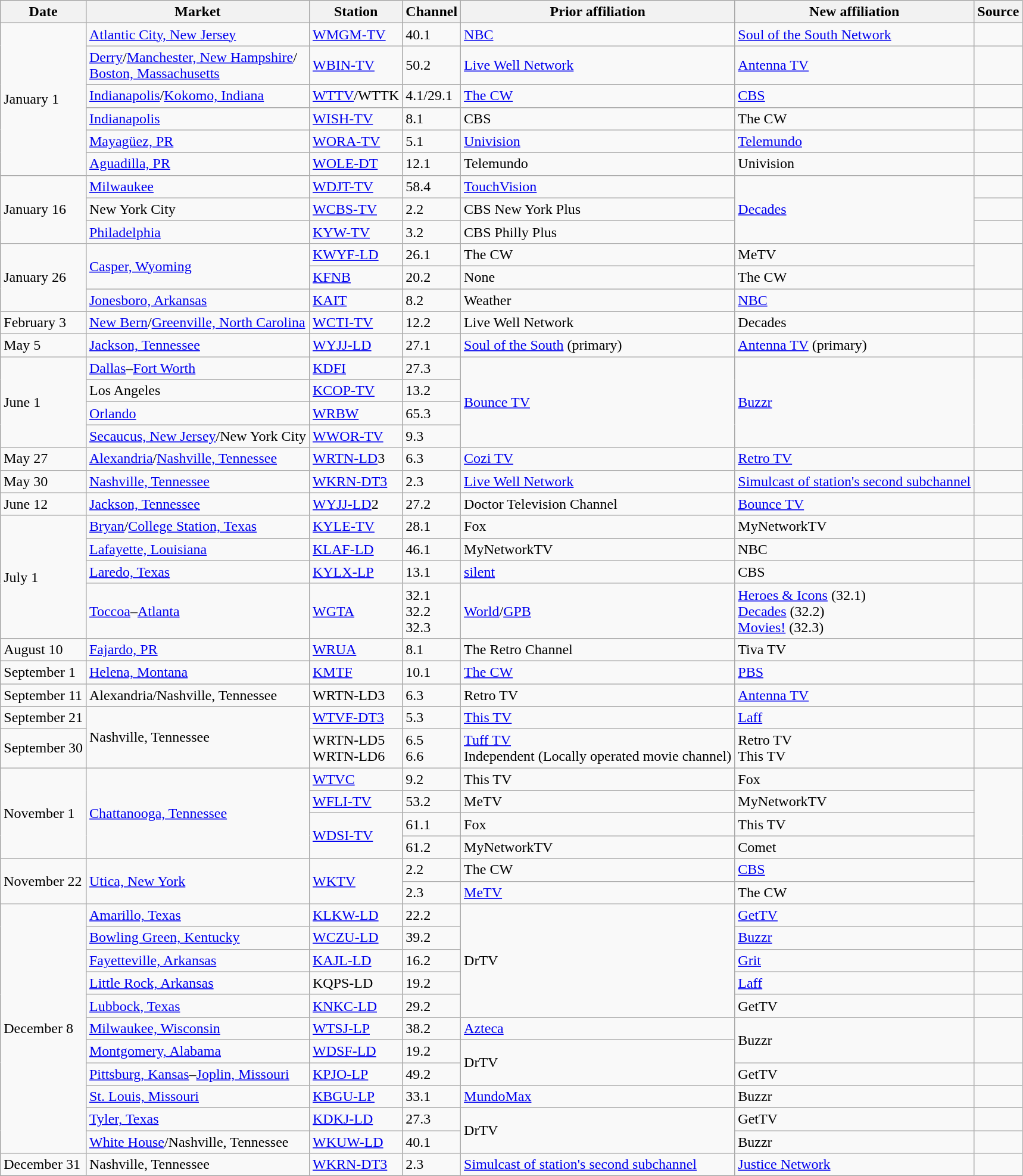<table class="wikitable">
<tr>
<th>Date</th>
<th>Market</th>
<th>Station</th>
<th>Channel</th>
<th>Prior affiliation</th>
<th>New affiliation</th>
<th>Source</th>
</tr>
<tr>
<td rowspan=6>January 1</td>
<td><a href='#'>Atlantic City, New Jersey</a></td>
<td><a href='#'>WMGM-TV</a></td>
<td>40.1</td>
<td><a href='#'>NBC</a></td>
<td><a href='#'>Soul of the South Network</a></td>
<td></td>
</tr>
<tr>
<td><a href='#'>Derry</a>/<a href='#'>Manchester, New Hampshire</a>/<br><a href='#'>Boston, Massachusetts</a></td>
<td><a href='#'>WBIN-TV</a></td>
<td>50.2</td>
<td><a href='#'>Live Well Network</a></td>
<td><a href='#'>Antenna TV</a></td>
<td></td>
</tr>
<tr>
<td><a href='#'>Indianapolis</a>/<a href='#'>Kokomo, Indiana</a></td>
<td><a href='#'>WTTV</a>/WTTK</td>
<td>4.1/29.1</td>
<td><a href='#'>The CW</a></td>
<td><a href='#'>CBS</a></td>
<td></td>
</tr>
<tr>
<td><a href='#'>Indianapolis</a></td>
<td><a href='#'>WISH-TV</a></td>
<td>8.1</td>
<td>CBS</td>
<td>The CW</td>
<td></td>
</tr>
<tr>
<td><a href='#'>Mayagüez, PR</a></td>
<td><a href='#'>WORA-TV</a></td>
<td>5.1</td>
<td><a href='#'>Univision</a></td>
<td><a href='#'>Telemundo</a></td>
<td></td>
</tr>
<tr>
<td><a href='#'>Aguadilla, PR</a></td>
<td><a href='#'>WOLE-DT</a></td>
<td>12.1</td>
<td>Telemundo</td>
<td>Univision</td>
<td></td>
</tr>
<tr>
<td rowspan=3>January 16</td>
<td><a href='#'>Milwaukee</a></td>
<td><a href='#'>WDJT-TV</a></td>
<td>58.4</td>
<td><a href='#'>TouchVision</a></td>
<td rowspan=3><a href='#'>Decades</a></td>
<td></td>
</tr>
<tr>
<td>New York City</td>
<td><a href='#'>WCBS-TV</a></td>
<td>2.2</td>
<td>CBS New York Plus</td>
<td></td>
</tr>
<tr>
<td><a href='#'>Philadelphia</a></td>
<td><a href='#'>KYW-TV</a></td>
<td>3.2</td>
<td>CBS Philly Plus</td>
<td></td>
</tr>
<tr>
<td rowspan=3>January 26</td>
<td rowspan=2><a href='#'>Casper, Wyoming</a></td>
<td><a href='#'>KWYF-LD</a></td>
<td>26.1</td>
<td>The CW</td>
<td>MeTV</td>
<td rowspan=2></td>
</tr>
<tr>
<td><a href='#'>KFNB</a></td>
<td>20.2</td>
<td>None</td>
<td>The CW</td>
</tr>
<tr>
<td><a href='#'>Jonesboro, Arkansas</a></td>
<td><a href='#'>KAIT</a></td>
<td>8.2</td>
<td>Weather</td>
<td><a href='#'>NBC</a></td>
<td></td>
</tr>
<tr>
<td>February 3</td>
<td><a href='#'>New Bern</a>/<a href='#'>Greenville, North Carolina</a></td>
<td><a href='#'>WCTI-TV</a></td>
<td>12.2</td>
<td>Live Well Network</td>
<td>Decades</td>
<td></td>
</tr>
<tr>
<td>May 5</td>
<td><a href='#'>Jackson, Tennessee</a></td>
<td><a href='#'>WYJJ-LD</a></td>
<td>27.1</td>
<td><a href='#'>Soul of the South</a> (primary)</td>
<td><a href='#'>Antenna TV</a> (primary)<br></td>
<td></td>
</tr>
<tr>
<td rowspan=4>June 1</td>
<td><a href='#'>Dallas</a>–<a href='#'>Fort Worth</a></td>
<td><a href='#'>KDFI</a></td>
<td>27.3</td>
<td rowspan="4"><a href='#'>Bounce TV</a></td>
<td rowspan="4"><a href='#'>Buzzr</a></td>
<td rowspan=4></td>
</tr>
<tr>
<td>Los Angeles</td>
<td><a href='#'>KCOP-TV</a></td>
<td>13.2</td>
</tr>
<tr>
<td><a href='#'>Orlando</a></td>
<td><a href='#'>WRBW</a></td>
<td>65.3</td>
</tr>
<tr>
<td><a href='#'>Secaucus, New Jersey</a>/New York City</td>
<td><a href='#'>WWOR-TV</a></td>
<td>9.3</td>
</tr>
<tr>
<td>May 27</td>
<td><a href='#'>Alexandria</a>/<a href='#'>Nashville, Tennessee</a></td>
<td><a href='#'>WRTN-LD</a>3</td>
<td>6.3</td>
<td><a href='#'>Cozi TV</a></td>
<td><a href='#'>Retro TV</a></td>
<td><br></td>
</tr>
<tr>
<td>May 30</td>
<td><a href='#'>Nashville, Tennessee</a></td>
<td><a href='#'>WKRN-DT3</a></td>
<td>2.3</td>
<td><a href='#'>Live Well Network</a></td>
<td><a href='#'>Simulcast of station's second subchannel</a></td>
<td></td>
</tr>
<tr>
<td>June 12</td>
<td><a href='#'>Jackson, Tennessee</a></td>
<td><a href='#'>WYJJ-LD</a>2</td>
<td>27.2</td>
<td>Doctor Television Channel</td>
<td><a href='#'>Bounce TV</a> </td>
<td></td>
</tr>
<tr>
<td rowspan=4>July 1</td>
<td><a href='#'>Bryan</a>/<a href='#'>College Station, Texas</a></td>
<td><a href='#'>KYLE-TV</a></td>
<td>28.1</td>
<td>Fox<br></td>
<td>MyNetworkTV</td>
<td></td>
</tr>
<tr>
<td><a href='#'>Lafayette, Louisiana</a></td>
<td><a href='#'>KLAF-LD</a></td>
<td>46.1</td>
<td>MyNetworkTV</td>
<td>NBC</td>
<td></td>
</tr>
<tr>
<td><a href='#'>Laredo, Texas</a></td>
<td><a href='#'>KYLX-LP</a></td>
<td>13.1</td>
<td><a href='#'>silent</a></td>
<td>CBS</td>
<td></td>
</tr>
<tr>
<td><a href='#'>Toccoa</a>–<a href='#'>Atlanta</a></td>
<td><a href='#'>WGTA</a></td>
<td>32.1<br>32.2<br>32.3</td>
<td><a href='#'>World</a>/<a href='#'>GPB</a></td>
<td><a href='#'>Heroes & Icons</a> (32.1)<br><a href='#'>Decades</a> (32.2)<br><a href='#'>Movies!</a> (32.3)</td>
<td></td>
</tr>
<tr>
<td>August 10</td>
<td><a href='#'>Fajardo, PR</a></td>
<td><a href='#'>WRUA</a></td>
<td>8.1</td>
<td>The Retro Channel</td>
<td>Tiva TV</td>
<td></td>
</tr>
<tr>
<td>September 1</td>
<td><a href='#'>Helena, Montana</a></td>
<td><a href='#'>KMTF</a></td>
<td>10.1</td>
<td><a href='#'>The CW</a></td>
<td><a href='#'>PBS</a><br></td>
<td></td>
</tr>
<tr>
<td>September 11</td>
<td>Alexandria/Nashville, Tennessee</td>
<td>WRTN-LD3</td>
<td>6.3</td>
<td>Retro TV</td>
<td><a href='#'>Antenna TV</a></td>
<td><br></td>
</tr>
<tr>
<td>September 21</td>
<td rowspan=2>Nashville, Tennessee</td>
<td><a href='#'>WTVF-DT3</a></td>
<td>5.3</td>
<td><a href='#'>This TV</a></td>
<td><a href='#'>Laff</a></td>
<td></td>
</tr>
<tr>
<td>September 30</td>
<td>WRTN-LD5<br>WRTN-LD6</td>
<td>6.5<br>6.6</td>
<td><a href='#'>Tuff TV</a> <br> Independent (Locally operated movie channel)</td>
<td>Retro TV <br> This TV</td>
<td><br></td>
</tr>
<tr>
<td rowspan="4">November 1</td>
<td rowspan="4"><a href='#'>Chattanooga, Tennessee</a></td>
<td><a href='#'>WTVC</a></td>
<td>9.2</td>
<td>This TV</td>
<td>Fox</td>
<td rowspan=4></td>
</tr>
<tr>
<td><a href='#'>WFLI-TV</a></td>
<td>53.2</td>
<td>MeTV </td>
<td>MyNetworkTV</td>
</tr>
<tr>
<td rowspan="2"><a href='#'>WDSI-TV</a></td>
<td>61.1</td>
<td>Fox</td>
<td>This TV</td>
</tr>
<tr>
<td>61.2</td>
<td>MyNetworkTV</td>
<td>Comet</td>
</tr>
<tr>
<td rowspan="2">November 22</td>
<td rowspan="2"><a href='#'>Utica, New York</a></td>
<td rowspan="2"><a href='#'>WKTV</a></td>
<td>2.2</td>
<td>The CW<br></td>
<td><a href='#'>CBS</a></td>
<td rowspan="2"></td>
</tr>
<tr>
<td>2.3</td>
<td><a href='#'>MeTV</a></td>
<td>The CW<br></td>
</tr>
<tr>
<td rowspan=11>December 8</td>
<td><a href='#'>Amarillo, Texas</a></td>
<td><a href='#'>KLKW-LD</a></td>
<td>22.2</td>
<td rowspan=5>DrTV</td>
<td><a href='#'>GetTV</a></td>
<td></td>
</tr>
<tr>
<td><a href='#'>Bowling Green, Kentucky</a></td>
<td><a href='#'>WCZU-LD</a></td>
<td>39.2</td>
<td><a href='#'>Buzzr</a></td>
<td></td>
</tr>
<tr>
<td><a href='#'>Fayetteville, Arkansas</a></td>
<td><a href='#'>KAJL-LD</a></td>
<td>16.2</td>
<td><a href='#'>Grit</a></td>
<td></td>
</tr>
<tr>
<td><a href='#'>Little Rock, Arkansas</a></td>
<td>KQPS-LD</td>
<td>19.2</td>
<td><a href='#'>Laff</a></td>
<td></td>
</tr>
<tr>
<td><a href='#'>Lubbock, Texas</a></td>
<td><a href='#'>KNKC-LD</a></td>
<td>29.2</td>
<td>GetTV</td>
<td></td>
</tr>
<tr>
<td><a href='#'>Milwaukee, Wisconsin</a></td>
<td><a href='#'>WTSJ-LP</a></td>
<td>38.2</td>
<td><a href='#'>Azteca</a></td>
<td rowspan="2">Buzzr</td>
<td rowspan="2"></td>
</tr>
<tr>
<td><a href='#'>Montgomery, Alabama</a></td>
<td><a href='#'>WDSF-LD</a></td>
<td>19.2</td>
<td rowspan=2>DrTV</td>
</tr>
<tr>
<td><a href='#'>Pittsburg, Kansas</a>–<a href='#'>Joplin, Missouri</a></td>
<td><a href='#'>KPJO-LP</a></td>
<td>49.2</td>
<td>GetTV</td>
<td></td>
</tr>
<tr>
<td><a href='#'>St. Louis, Missouri</a></td>
<td><a href='#'>KBGU-LP</a></td>
<td>33.1</td>
<td><a href='#'>MundoMax</a></td>
<td>Buzzr</td>
<td></td>
</tr>
<tr>
<td><a href='#'>Tyler, Texas</a></td>
<td><a href='#'>KDKJ-LD</a></td>
<td>27.3</td>
<td rowspan=2>DrTV</td>
<td>GetTV</td>
<td></td>
</tr>
<tr>
<td><a href='#'>White House</a>/Nashville, Tennessee</td>
<td><a href='#'>WKUW-LD</a></td>
<td>40.1</td>
<td>Buzzr</td>
<td></td>
</tr>
<tr>
<td>December 31</td>
<td>Nashville, Tennessee</td>
<td><a href='#'>WKRN-DT3</a></td>
<td>2.3</td>
<td><a href='#'>Simulcast of station's second subchannel</a></td>
<td><a href='#'>Justice Network</a></td>
<td></td>
</tr>
</table>
